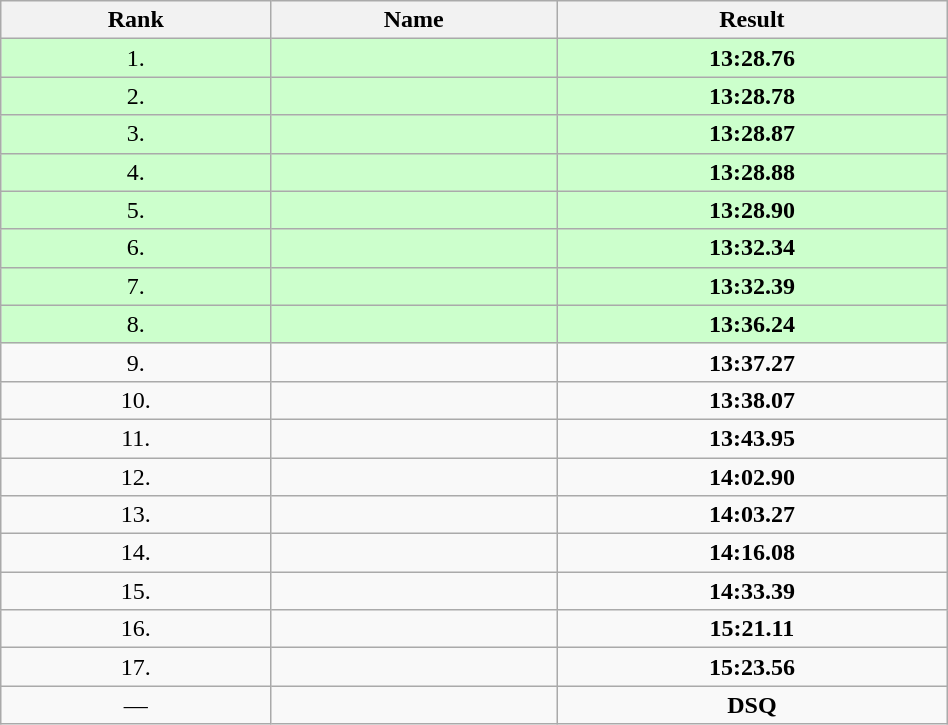<table class="wikitable sortable"  width=50%>
<tr>
<th>Rank</th>
<th>Name</th>
<th>Result</th>
</tr>
<tr style="background:#ccffcc;">
<td align="center">1.</td>
<td></td>
<td align="center"><strong>13:28.76</strong></td>
</tr>
<tr style="background:#ccffcc;">
<td align="center">2.</td>
<td></td>
<td align="center"><strong>13:28.78</strong></td>
</tr>
<tr style="background:#ccffcc;">
<td align="center">3.</td>
<td></td>
<td align="center"><strong>13:28.87</strong></td>
</tr>
<tr style="background:#ccffcc;">
<td align="center">4.</td>
<td></td>
<td align="center"><strong>13:28.88</strong></td>
</tr>
<tr style="background:#ccffcc;">
<td align="center">5.</td>
<td></td>
<td align="center"><strong>13:28.90</strong></td>
</tr>
<tr style="background:#ccffcc;">
<td align="center">6.</td>
<td></td>
<td align="center"><strong>13:32.34</strong></td>
</tr>
<tr style="background:#ccffcc;">
<td align="center">7.</td>
<td></td>
<td align="center"><strong>13:32.39</strong></td>
</tr>
<tr style="background:#ccffcc;">
<td align="center">8.</td>
<td></td>
<td align="center"><strong>13:36.24</strong></td>
</tr>
<tr>
<td align="center">9.</td>
<td></td>
<td align="center"><strong>13:37.27</strong></td>
</tr>
<tr>
<td align="center">10.</td>
<td></td>
<td align="center"><strong>13:38.07</strong></td>
</tr>
<tr>
<td align="center">11.</td>
<td></td>
<td align="center"><strong>13:43.95</strong></td>
</tr>
<tr>
<td align="center">12.</td>
<td></td>
<td align="center"><strong>14:02.90</strong></td>
</tr>
<tr>
<td align="center">13.</td>
<td></td>
<td align="center"><strong>14:03.27</strong></td>
</tr>
<tr>
<td align="center">14.</td>
<td></td>
<td align="center"><strong>14:16.08</strong></td>
</tr>
<tr>
<td align="center">15.</td>
<td></td>
<td align="center"><strong>14:33.39</strong></td>
</tr>
<tr>
<td align="center">16.</td>
<td></td>
<td align="center"><strong>15:21.11</strong></td>
</tr>
<tr>
<td align="center">17.</td>
<td></td>
<td align="center"><strong>15:23.56</strong></td>
</tr>
<tr>
<td align="center">—</td>
<td></td>
<td align="center"><strong>DSQ</strong></td>
</tr>
</table>
